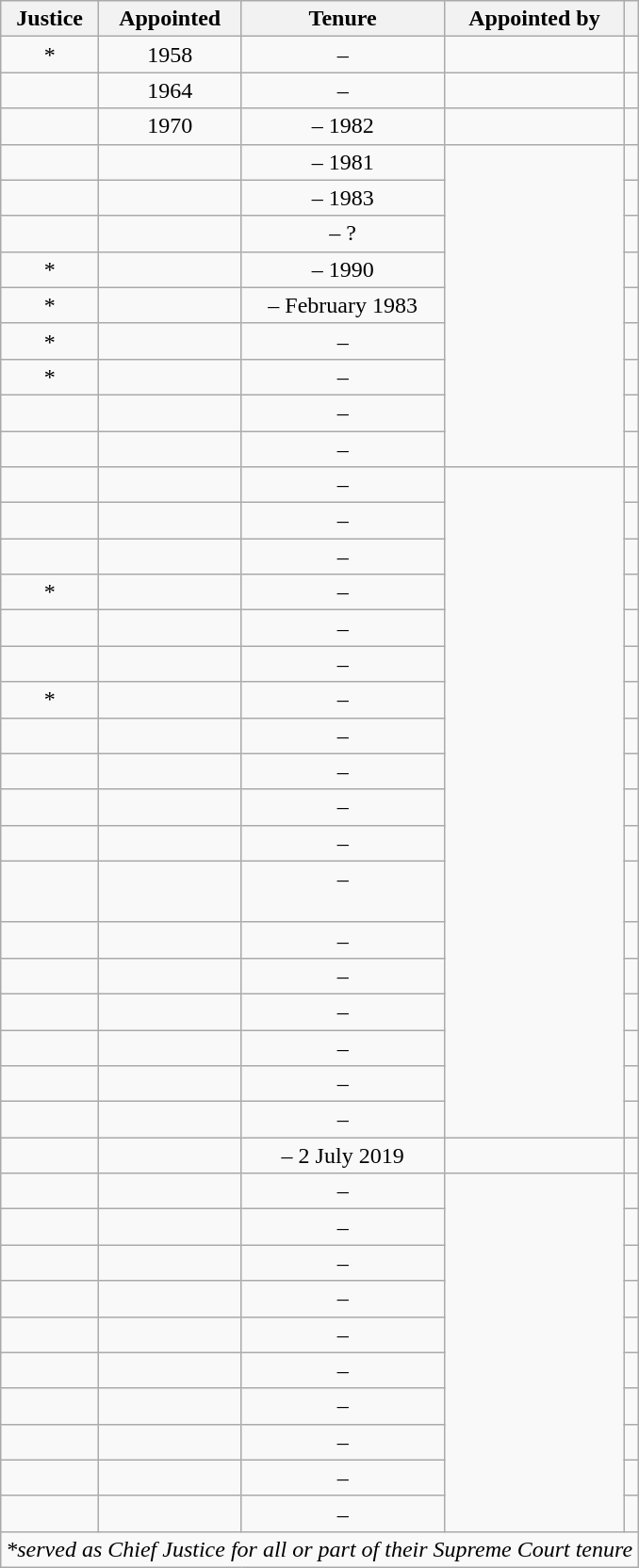<table class="wikitable sortable" style="text-align:center;">
<tr>
<th>Justice</th>
<th>Appointed</th>
<th>Tenure</th>
<th>Appointed by</th>
<th></th>
</tr>
<tr>
<td>*</td>
<td>1958</td>
<td> – <span></span><br></td>
<td></td>
<td></td>
</tr>
<tr>
<td></td>
<td>1964</td>
<td> – <span></span><br></td>
<td></td>
<td></td>
</tr>
<tr>
<td></td>
<td>1970</td>
<td> – <span>1982</span><br></td>
<td></td>
<td></td>
</tr>
<tr>
<td></td>
<td></td>
<td> – 1981<br></td>
<td rowspan="9"></td>
<td></td>
</tr>
<tr>
<td></td>
<td></td>
<td> – <span>1983</span><br></td>
<td></td>
</tr>
<tr>
<td></td>
<td></td>
<td> – ?</td>
<td></td>
</tr>
<tr>
<td>*</td>
<td></td>
<td> – <span>1990</span><br></td>
<td></td>
</tr>
<tr>
<td>*</td>
<td></td>
<td> – <span>February 1983</span><br></td>
<td></td>
</tr>
<tr>
<td>*</td>
<td></td>
<td> – <span></span><br></td>
<td></td>
</tr>
<tr>
<td>*</td>
<td></td>
<td> – <span></span><br></td>
<td></td>
</tr>
<tr>
<td></td>
<td></td>
<td> – <span></span><br></td>
<td></td>
</tr>
<tr>
<td></td>
<td></td>
<td> – <span></span><br></td>
<td></td>
</tr>
<tr>
<td></td>
<td></td>
<td> – <span></span><br></td>
<td rowspan="18"></td>
<td></td>
</tr>
<tr>
<td></td>
<td></td>
<td> – <span></span><br></td>
<td></td>
</tr>
<tr>
<td></td>
<td></td>
<td> – <span></span><br></td>
<td></td>
</tr>
<tr>
<td>*</td>
<td></td>
<td> – <span></span><br></td>
<td></td>
</tr>
<tr>
<td></td>
<td></td>
<td> – <span></span><br></td>
<td></td>
</tr>
<tr>
<td></td>
<td></td>
<td> – <span></span><br></td>
<td></td>
</tr>
<tr>
<td>*</td>
<td></td>
<td> –</td>
<td></td>
</tr>
<tr>
<td></td>
<td></td>
<td> –</td>
<td></td>
</tr>
<tr>
<td></td>
<td></td>
<td> – <br></td>
<td></td>
</tr>
<tr>
<td></td>
<td></td>
<td> – <br></td>
<td></td>
</tr>
<tr>
<td><br></td>
<td></td>
<td> – <span></span><br></td>
<td></td>
</tr>
<tr>
<td></td>
<td></td>
<td><span></span> – <br><br></td>
<td></td>
</tr>
<tr>
<td></td>
<td></td>
<td> – <br></td>
<td></td>
</tr>
<tr>
<td></td>
<td></td>
<td> – <br></td>
<td></td>
</tr>
<tr>
<td></td>
<td></td>
<td> –</td>
<td></td>
</tr>
<tr>
<td></td>
<td></td>
<td> –</td>
<td></td>
</tr>
<tr>
<td></td>
<td></td>
<td> –</td>
<td></td>
</tr>
<tr>
<td></td>
<td></td>
<td> –</td>
<td></td>
</tr>
<tr>
<td><br></td>
<td></td>
<td> – 2 July 2019</td>
<td></td>
<td></td>
</tr>
<tr>
<td></td>
<td></td>
<td> – <br></td>
<td rowspan="10"></td>
<td></td>
</tr>
<tr>
<td></td>
<td></td>
<td> –</td>
<td></td>
</tr>
<tr>
<td></td>
<td></td>
<td> –</td>
<td></td>
</tr>
<tr>
<td></td>
<td></td>
<td> –</td>
<td></td>
</tr>
<tr>
<td></td>
<td></td>
<td> –</td>
<td></td>
</tr>
<tr>
<td></td>
<td></td>
<td> –</td>
<td></td>
</tr>
<tr>
<td></td>
<td></td>
<td> –</td>
<td></td>
</tr>
<tr>
<td></td>
<td></td>
<td> –</td>
<td></td>
</tr>
<tr>
<td></td>
<td></td>
<td> –</td>
<td></td>
</tr>
<tr>
<td></td>
<td></td>
<td> –</td>
<td></td>
</tr>
<tr>
<td colspan="5"><em>*served as Chief Justice for all or part of their Supreme Court tenure</em></td>
</tr>
</table>
